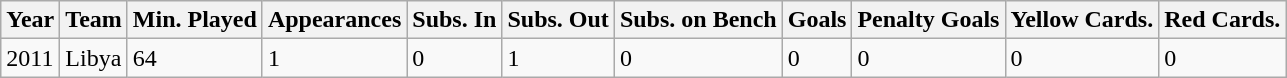<table class="wikitable">
<tr>
<th>Year</th>
<th>Team</th>
<th>Min. Played</th>
<th>Appearances</th>
<th>Subs. In</th>
<th>Subs. Out</th>
<th>Subs. on Bench</th>
<th>Goals</th>
<th>Penalty Goals</th>
<th>Yellow Cards.</th>
<th>Red Cards.</th>
</tr>
<tr>
<td>2011</td>
<td>Libya</td>
<td>64</td>
<td>1</td>
<td>0</td>
<td>1</td>
<td>0</td>
<td>0</td>
<td>0</td>
<td>0</td>
<td>0</td>
</tr>
</table>
